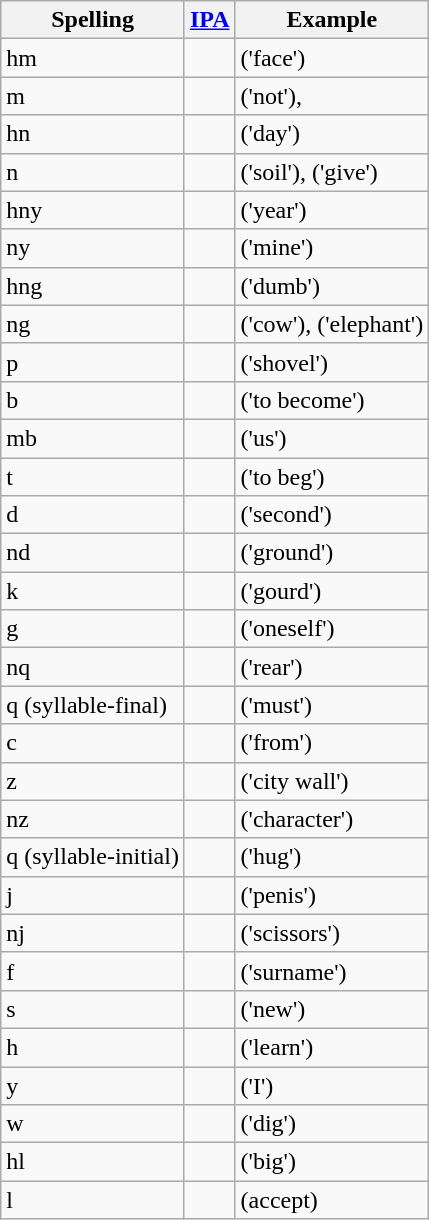<table class="wikitable sortable">
<tr>
<th>Spelling</th>
<th><a href='#'>IPA</a></th>
<th>Example</th>
</tr>
<tr>
<td>hm</td>
<td></td>
<td> ('face')</td>
</tr>
<tr>
<td>m</td>
<td></td>
<td> ('not'), </td>
</tr>
<tr>
<td>hn</td>
<td></td>
<td> ('day')</td>
</tr>
<tr>
<td>n</td>
<td></td>
<td> ('soil'),  ('give')</td>
</tr>
<tr>
<td>hny</td>
<td></td>
<td> ('year')</td>
</tr>
<tr>
<td>ny</td>
<td></td>
<td> ('mine')</td>
</tr>
<tr>
<td>hng</td>
<td></td>
<td> ('dumb')</td>
</tr>
<tr>
<td>ng</td>
<td></td>
<td> ('cow'),  ('elephant')</td>
</tr>
<tr>
<td>p</td>
<td></td>
<td> ('shovel')</td>
</tr>
<tr>
<td>b</td>
<td></td>
<td> ('to become')</td>
</tr>
<tr>
<td>mb</td>
<td></td>
<td> ('us')</td>
</tr>
<tr>
<td>t</td>
<td></td>
<td> ('to beg')</td>
</tr>
<tr>
<td>d</td>
<td></td>
<td> ('second')</td>
</tr>
<tr>
<td>nd</td>
<td></td>
<td> ('ground')</td>
</tr>
<tr>
<td>k</td>
<td></td>
<td> ('gourd')</td>
</tr>
<tr>
<td>g</td>
<td></td>
<td> ('oneself')</td>
</tr>
<tr>
<td>nq</td>
<td></td>
<td> ('rear')</td>
</tr>
<tr>
<td>q (syllable-final)</td>
<td></td>
<td> ('must')</td>
</tr>
<tr>
<td>c</td>
<td></td>
<td> ('from')</td>
</tr>
<tr>
<td>z</td>
<td></td>
<td> ('city wall')</td>
</tr>
<tr>
<td>nz</td>
<td></td>
<td> ('character')</td>
</tr>
<tr>
<td>q (syllable-initial)</td>
<td></td>
<td> ('hug')</td>
</tr>
<tr>
<td>j</td>
<td></td>
<td> ('penis')</td>
</tr>
<tr>
<td>nj</td>
<td></td>
<td> ('scissors')</td>
</tr>
<tr>
<td>f</td>
<td></td>
<td> ('surname')</td>
</tr>
<tr>
<td>s</td>
<td></td>
<td> ('new')</td>
</tr>
<tr>
<td>h</td>
<td></td>
<td> ('learn')</td>
</tr>
<tr>
<td>y</td>
<td></td>
<td> ('I')</td>
</tr>
<tr>
<td>w</td>
<td></td>
<td> ('dig')</td>
</tr>
<tr>
<td>hl</td>
<td></td>
<td> ('big')</td>
</tr>
<tr>
<td>l</td>
<td></td>
<td> (accept)</td>
</tr>
</table>
